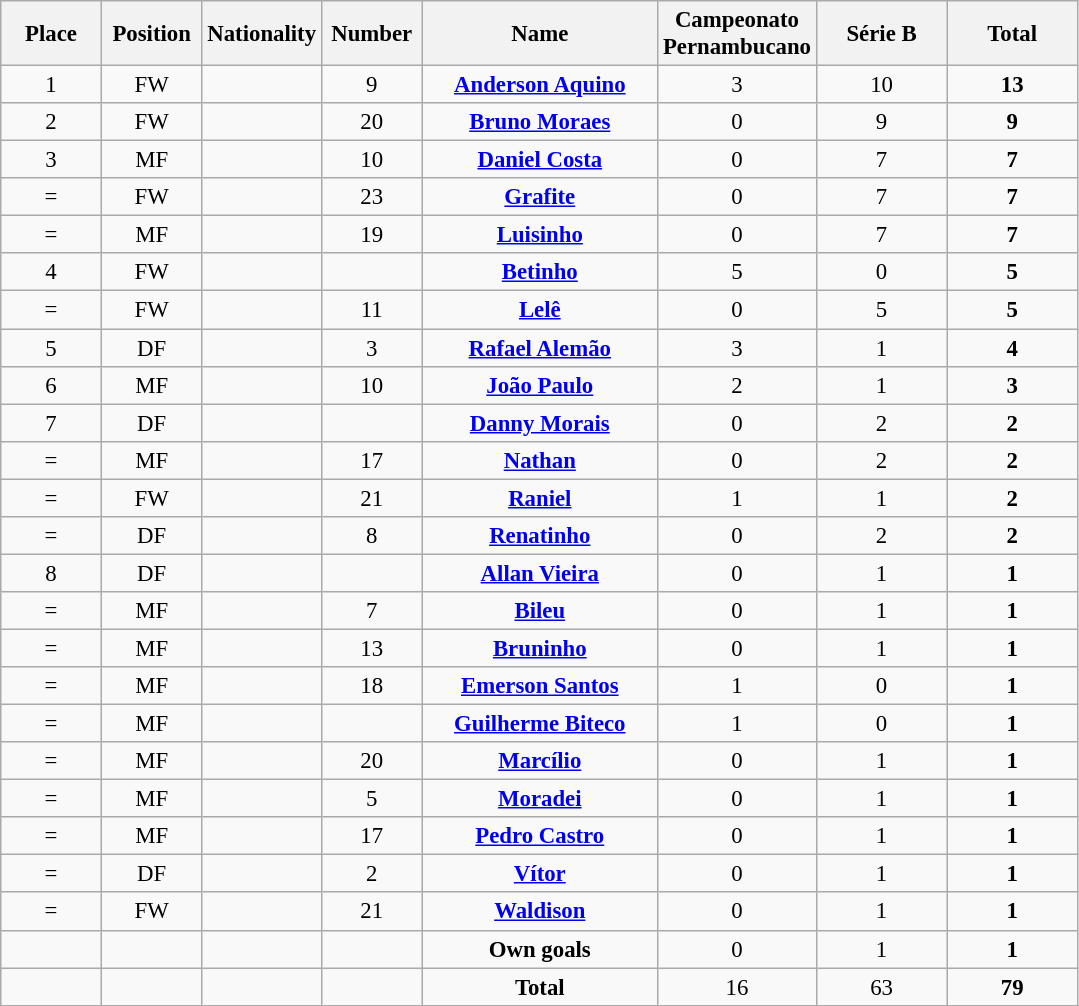<table class="wikitable" style="font-size: 95%; text-align: center;">
<tr>
<th width=60>Place</th>
<th width=60>Position</th>
<th width=60>Nationality</th>
<th width=60>Number</th>
<th width=150>Name</th>
<th width=80>Campeonato Pernambucano</th>
<th width=80>Série B</th>
<th width=80>Total</th>
</tr>
<tr>
<td>1</td>
<td>FW</td>
<td></td>
<td>9</td>
<td><strong><a href='#'>Anderson Aquino</a></strong></td>
<td>3</td>
<td>10</td>
<td><strong>13</strong></td>
</tr>
<tr>
<td>2</td>
<td>FW</td>
<td></td>
<td>20</td>
<td><strong><a href='#'>Bruno Moraes</a></strong></td>
<td>0</td>
<td>9</td>
<td><strong>9</strong></td>
</tr>
<tr>
<td>3</td>
<td>MF</td>
<td></td>
<td>10</td>
<td><strong><a href='#'>Daniel Costa</a></strong></td>
<td>0</td>
<td>7</td>
<td><strong>7</strong></td>
</tr>
<tr>
<td>=</td>
<td>FW</td>
<td></td>
<td>23</td>
<td><strong><a href='#'>Grafite</a></strong></td>
<td>0</td>
<td>7</td>
<td><strong>7</strong></td>
</tr>
<tr>
<td>=</td>
<td>MF</td>
<td></td>
<td>19</td>
<td><strong><a href='#'>Luisinho</a></strong></td>
<td>0</td>
<td>7</td>
<td><strong>7</strong></td>
</tr>
<tr>
<td>4</td>
<td>FW</td>
<td></td>
<td></td>
<td><strong><a href='#'>Betinho</a></strong></td>
<td>5</td>
<td>0</td>
<td><strong>5</strong></td>
</tr>
<tr>
<td>=</td>
<td>FW</td>
<td></td>
<td>11</td>
<td><strong><a href='#'>Lelê</a></strong></td>
<td>0</td>
<td>5</td>
<td><strong>5</strong></td>
</tr>
<tr>
<td>5</td>
<td>DF</td>
<td></td>
<td>3</td>
<td><strong><a href='#'>Rafael Alemão</a></strong></td>
<td>3</td>
<td>1</td>
<td><strong>4</strong></td>
</tr>
<tr>
<td>6</td>
<td>MF</td>
<td></td>
<td>10</td>
<td><strong><a href='#'>João Paulo</a></strong></td>
<td>2</td>
<td>1</td>
<td><strong>3</strong></td>
</tr>
<tr>
<td>7</td>
<td>DF</td>
<td></td>
<td></td>
<td><strong><a href='#'>Danny Morais</a></strong></td>
<td>0</td>
<td>2</td>
<td><strong>2</strong></td>
</tr>
<tr>
<td>=</td>
<td>MF</td>
<td></td>
<td>17</td>
<td><strong><a href='#'>Nathan</a></strong></td>
<td>0</td>
<td>2</td>
<td><strong>2</strong></td>
</tr>
<tr>
<td>=</td>
<td>FW</td>
<td></td>
<td>21</td>
<td><strong><a href='#'>Raniel</a></strong></td>
<td>1</td>
<td>1</td>
<td><strong>2</strong></td>
</tr>
<tr>
<td>=</td>
<td>DF</td>
<td></td>
<td>8</td>
<td><strong><a href='#'>Renatinho</a></strong></td>
<td>0</td>
<td>2</td>
<td><strong>2</strong></td>
</tr>
<tr>
<td>8</td>
<td>DF</td>
<td></td>
<td></td>
<td><strong><a href='#'>Allan Vieira</a></strong></td>
<td>0</td>
<td>1</td>
<td><strong>1</strong></td>
</tr>
<tr>
<td>=</td>
<td>MF</td>
<td></td>
<td>7</td>
<td><strong><a href='#'>Bileu</a></strong></td>
<td>0</td>
<td>1</td>
<td><strong>1</strong></td>
</tr>
<tr>
<td>=</td>
<td>MF</td>
<td></td>
<td>13</td>
<td><strong><a href='#'>Bruninho</a></strong></td>
<td>0</td>
<td>1</td>
<td><strong>1</strong></td>
</tr>
<tr>
<td>=</td>
<td>MF</td>
<td></td>
<td>18</td>
<td><strong><a href='#'>Emerson Santos</a></strong></td>
<td>1</td>
<td>0</td>
<td><strong>1</strong></td>
</tr>
<tr>
<td>=</td>
<td>MF</td>
<td></td>
<td></td>
<td><strong><a href='#'>Guilherme Biteco</a></strong></td>
<td>1</td>
<td>0</td>
<td><strong>1</strong></td>
</tr>
<tr>
<td>=</td>
<td>MF</td>
<td></td>
<td>20</td>
<td><strong><a href='#'>Marcílio</a></strong></td>
<td>0</td>
<td>1</td>
<td><strong>1</strong></td>
</tr>
<tr>
<td>=</td>
<td>MF</td>
<td></td>
<td>5</td>
<td><strong><a href='#'>Moradei</a></strong></td>
<td>0</td>
<td>1</td>
<td><strong>1</strong></td>
</tr>
<tr>
<td>=</td>
<td>MF</td>
<td></td>
<td>17</td>
<td><strong><a href='#'>Pedro Castro</a></strong></td>
<td>0</td>
<td>1</td>
<td><strong>1</strong></td>
</tr>
<tr>
<td>=</td>
<td>DF</td>
<td></td>
<td>2</td>
<td><strong><a href='#'>Vítor</a></strong></td>
<td>0</td>
<td>1</td>
<td><strong>1</strong></td>
</tr>
<tr>
<td>=</td>
<td>FW</td>
<td></td>
<td>21</td>
<td><strong><a href='#'>Waldison</a></strong></td>
<td>0</td>
<td>1</td>
<td><strong>1</strong></td>
</tr>
<tr>
<td></td>
<td></td>
<td></td>
<td></td>
<td><strong>Own goals</strong></td>
<td>0</td>
<td>1</td>
<td><strong>1</strong></td>
</tr>
<tr>
<td></td>
<td></td>
<td></td>
<td></td>
<td><strong>Total</strong></td>
<td>16</td>
<td>63</td>
<td><strong>79</strong></td>
</tr>
</table>
